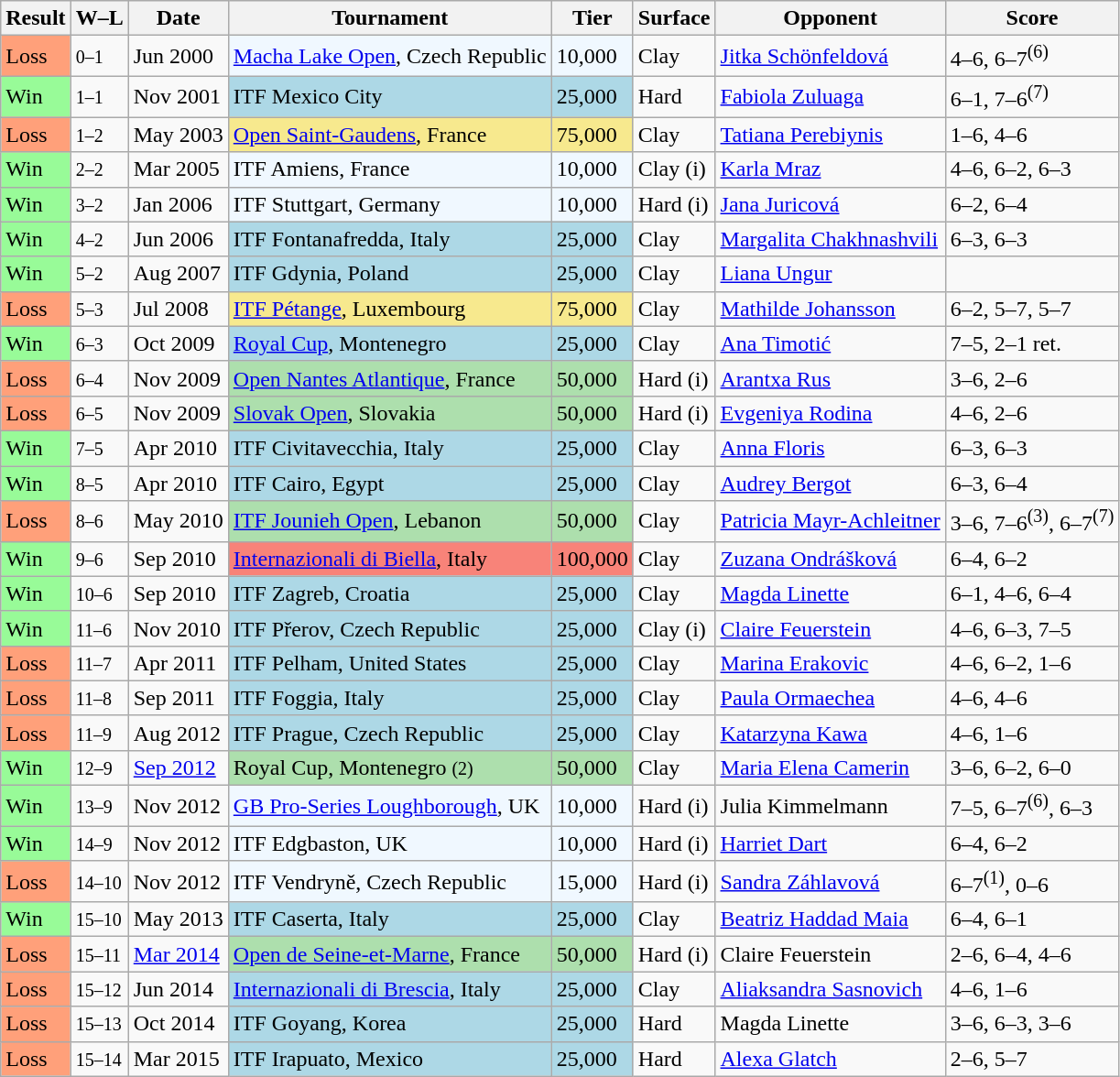<table class="sortable wikitable">
<tr>
<th>Result</th>
<th class="unsortable">W–L</th>
<th>Date</th>
<th>Tournament</th>
<th>Tier</th>
<th>Surface</th>
<th>Opponent</th>
<th class="unsortable">Score</th>
</tr>
<tr>
<td bgcolor=ffa07a>Loss</td>
<td><small>0–1</small></td>
<td>Jun 2000</td>
<td bgcolor=f0f8ff><a href='#'>Macha Lake Open</a>, Czech Republic</td>
<td bgcolor=f0f8ff>10,000</td>
<td>Clay</td>
<td> <a href='#'>Jitka Schönfeldová</a></td>
<td>4–6, 6–7<sup>(6)</sup></td>
</tr>
<tr>
<td bgcolor=98FB98>Win</td>
<td><small>1–1</small></td>
<td>Nov 2001</td>
<td bgcolor=lightblue>ITF Mexico City</td>
<td bgcolor=lightblue>25,000</td>
<td>Hard</td>
<td> <a href='#'>Fabiola Zuluaga</a></td>
<td>6–1, 7–6<sup>(7)</sup></td>
</tr>
<tr>
<td bgcolor=ffa07a>Loss</td>
<td><small>1–2</small></td>
<td>May 2003</td>
<td style="background:#f7e98e;"><a href='#'>Open Saint-Gaudens</a>, France</td>
<td style="background:#f7e98e;">75,000</td>
<td>Clay</td>
<td> <a href='#'>Tatiana Perebiynis</a></td>
<td>1–6, 4–6</td>
</tr>
<tr>
<td bgcolor=98FB98>Win</td>
<td><small>2–2</small></td>
<td>Mar 2005</td>
<td bgcolor=f0f8ff>ITF Amiens, France</td>
<td bgcolor=f0f8ff>10,000</td>
<td>Clay (i)</td>
<td> <a href='#'>Karla Mraz</a></td>
<td>4–6, 6–2, 6–3</td>
</tr>
<tr>
<td bgcolor=98FB98>Win</td>
<td><small>3–2</small></td>
<td>Jan 2006</td>
<td bgcolor=f0f8ff>ITF Stuttgart, Germany</td>
<td bgcolor=f0f8ff>10,000</td>
<td>Hard (i)</td>
<td> <a href='#'>Jana Juricová</a></td>
<td>6–2, 6–4</td>
</tr>
<tr>
<td bgcolor=98FB98>Win</td>
<td><small>4–2</small></td>
<td>Jun 2006</td>
<td bgcolor=lightblue>ITF Fontanafredda, Italy</td>
<td bgcolor=lightblue>25,000</td>
<td>Clay</td>
<td> <a href='#'>Margalita Chakhnashvili</a></td>
<td>6–3, 6–3</td>
</tr>
<tr>
<td bgcolor=98FB98>Win</td>
<td><small>5–2</small></td>
<td>Aug 2007</td>
<td bgcolor=lightblue>ITF Gdynia, Poland</td>
<td bgcolor=lightblue>25,000</td>
<td>Clay</td>
<td> <a href='#'>Liana Ungur</a></td>
<td></td>
</tr>
<tr>
<td bgcolor=ffa07a>Loss</td>
<td><small>5–3</small></td>
<td>Jul 2008</td>
<td style="background:#f7e98e;"><a href='#'>ITF Pétange</a>, Luxembourg</td>
<td style="background:#f7e98e;">75,000</td>
<td>Clay</td>
<td> <a href='#'>Mathilde Johansson</a></td>
<td>6–2, 5–7, 5–7</td>
</tr>
<tr>
<td bgcolor=98FB98>Win</td>
<td><small>6–3</small></td>
<td>Oct 2009</td>
<td bgcolor=lightblue><a href='#'>Royal Cup</a>, Montenegro</td>
<td bgcolor=lightblue>25,000</td>
<td>Clay</td>
<td> <a href='#'>Ana Timotić</a></td>
<td>7–5, 2–1 ret.</td>
</tr>
<tr>
<td bgcolor=ffa07a>Loss</td>
<td><small>6–4</small></td>
<td>Nov 2009</td>
<td style="background:#addfad;"><a href='#'>Open Nantes Atlantique</a>, France</td>
<td style="background:#addfad;">50,000</td>
<td>Hard (i)</td>
<td> <a href='#'>Arantxa Rus</a></td>
<td>3–6, 2–6</td>
</tr>
<tr>
<td bgcolor=ffa07a>Loss</td>
<td><small>6–5</small></td>
<td>Nov 2009</td>
<td style="background:#addfad;"><a href='#'>Slovak Open</a>, Slovakia</td>
<td style="background:#addfad;">50,000</td>
<td>Hard (i)</td>
<td> <a href='#'>Evgeniya Rodina</a></td>
<td>4–6, 2–6</td>
</tr>
<tr>
<td bgcolor=98FB98>Win</td>
<td><small>7–5</small></td>
<td>Apr 2010</td>
<td bgcolor=lightblue>ITF Civitavecchia, Italy</td>
<td bgcolor=lightblue>25,000</td>
<td>Clay</td>
<td> <a href='#'>Anna Floris</a></td>
<td>6–3, 6–3</td>
</tr>
<tr>
<td bgcolor=98FB98>Win</td>
<td><small>8–5</small></td>
<td>Apr 2010</td>
<td bgcolor=lightblue>ITF Cairo, Egypt</td>
<td bgcolor=lightblue>25,000</td>
<td>Clay</td>
<td> <a href='#'>Audrey Bergot</a></td>
<td>6–3, 6–4</td>
</tr>
<tr>
<td bgcolor=ffa07a>Loss</td>
<td><small>8–6</small></td>
<td>May 2010</td>
<td style="background:#addfad;"><a href='#'>ITF Jounieh Open</a>, Lebanon</td>
<td style="background:#addfad;">50,000</td>
<td>Clay</td>
<td> <a href='#'>Patricia Mayr-Achleitner</a></td>
<td>3–6, 7–6<sup>(3)</sup>, 6–7<sup>(7)</sup></td>
</tr>
<tr>
<td bgcolor=98FB98>Win</td>
<td><small>9–6</small></td>
<td>Sep 2010</td>
<td bgcolor=f88379><a href='#'>Internazionali di Biella</a>, Italy</td>
<td bgcolor=f88379>100,000</td>
<td>Clay</td>
<td> <a href='#'>Zuzana Ondrášková</a></td>
<td>6–4, 6–2</td>
</tr>
<tr>
<td bgcolor=98FB98>Win</td>
<td><small>10–6</small></td>
<td>Sep 2010</td>
<td bgcolor=lightblue>ITF Zagreb, Croatia</td>
<td bgcolor=lightblue>25,000</td>
<td>Clay</td>
<td> <a href='#'>Magda Linette</a></td>
<td>6–1, 4–6, 6–4</td>
</tr>
<tr>
<td bgcolor=98FB98>Win</td>
<td><small>11–6</small></td>
<td>Nov 2010</td>
<td bgcolor=lightblue>ITF Přerov, Czech Republic</td>
<td bgcolor=lightblue>25,000</td>
<td>Clay (i)</td>
<td> <a href='#'>Claire Feuerstein</a></td>
<td>4–6, 6–3, 7–5</td>
</tr>
<tr>
<td bgcolor=ffa07a>Loss</td>
<td><small>11–7</small></td>
<td>Apr 2011</td>
<td bgcolor=lightblue>ITF Pelham, United States</td>
<td bgcolor=lightblue>25,000</td>
<td>Clay</td>
<td> <a href='#'>Marina Erakovic</a></td>
<td>4–6, 6–2, 1–6</td>
</tr>
<tr>
<td bgcolor=ffa07a>Loss</td>
<td><small>11–8</small></td>
<td>Sep 2011</td>
<td bgcolor=lightblue>ITF Foggia, Italy</td>
<td bgcolor=lightblue>25,000</td>
<td>Clay</td>
<td> <a href='#'>Paula Ormaechea</a></td>
<td>4–6, 4–6</td>
</tr>
<tr>
<td bgcolor=ffa07a>Loss</td>
<td><small>11–9</small></td>
<td>Aug 2012</td>
<td bgcolor=lightblue>ITF Prague, Czech Republic</td>
<td bgcolor=lightblue>25,000</td>
<td>Clay</td>
<td> <a href='#'>Katarzyna Kawa</a></td>
<td>4–6, 1–6</td>
</tr>
<tr>
<td bgcolor=98FB98>Win</td>
<td><small>12–9</small></td>
<td><a href='#'>Sep 2012</a></td>
<td style="background:#addfad;">Royal Cup, Montenegro <small>(2)</small></td>
<td style="background:#addfad;">50,000</td>
<td>Clay</td>
<td> <a href='#'>Maria Elena Camerin</a></td>
<td>3–6, 6–2, 6–0</td>
</tr>
<tr>
<td bgcolor=98FB98>Win</td>
<td><small>13–9</small></td>
<td>Nov 2012</td>
<td bgcolor=f0f8ff><a href='#'>GB Pro-Series Loughborough</a>, UK</td>
<td bgcolor=f0f8ff>10,000</td>
<td>Hard (i)</td>
<td> Julia Kimmelmann</td>
<td>7–5, 6–7<sup>(6)</sup>, 6–3</td>
</tr>
<tr>
<td bgcolor=98FB98>Win</td>
<td><small>14–9</small></td>
<td>Nov 2012</td>
<td bgcolor=f0f8ff>ITF Edgbaston, UK</td>
<td bgcolor=f0f8ff>10,000</td>
<td>Hard (i)</td>
<td> <a href='#'>Harriet Dart</a></td>
<td>6–4, 6–2</td>
</tr>
<tr>
<td bgcolor=ffa07a>Loss</td>
<td><small>14–10</small></td>
<td>Nov 2012</td>
<td bgcolor=#f0f8ff>ITF Vendryně, Czech Republic</td>
<td bgcolor=#f0f8ff>15,000</td>
<td>Hard (i)</td>
<td> <a href='#'>Sandra Záhlavová</a></td>
<td>6–7<sup>(1)</sup>, 0–6</td>
</tr>
<tr>
<td bgcolor=98FB98>Win</td>
<td><small>15–10</small></td>
<td>May 2013</td>
<td bgcolor=lightblue>ITF Caserta, Italy</td>
<td bgcolor=lightblue>25,000</td>
<td>Clay</td>
<td> <a href='#'>Beatriz Haddad Maia</a></td>
<td>6–4, 6–1</td>
</tr>
<tr>
<td bgcolor=ffa07a>Loss</td>
<td><small>15–11</small></td>
<td><a href='#'>Mar 2014</a></td>
<td style="background:#addfad;"><a href='#'>Open de Seine-et-Marne</a>, France</td>
<td style="background:#addfad;">50,000</td>
<td>Hard (i)</td>
<td> Claire Feuerstein</td>
<td>2–6, 6–4, 4–6</td>
</tr>
<tr>
<td bgcolor=ffa07a>Loss</td>
<td><small>15–12</small></td>
<td>Jun 2014</td>
<td bgcolor=lightblue><a href='#'>Internazionali di Brescia</a>, Italy</td>
<td bgcolor=lightblue>25,000</td>
<td>Clay</td>
<td> <a href='#'>Aliaksandra Sasnovich</a></td>
<td>4–6, 1–6</td>
</tr>
<tr>
<td bgcolor=ffa07a>Loss</td>
<td><small>15–13</small></td>
<td>Oct 2014</td>
<td bgcolor=lightblue>ITF Goyang, Korea</td>
<td bgcolor=lightblue>25,000</td>
<td>Hard</td>
<td> Magda Linette</td>
<td>3–6, 6–3, 3–6</td>
</tr>
<tr>
<td bgcolor=ffa07a>Loss</td>
<td><small>15–14</small></td>
<td>Mar 2015</td>
<td bgcolor=lightblue>ITF Irapuato, Mexico</td>
<td bgcolor=lightblue>25,000</td>
<td>Hard</td>
<td> <a href='#'>Alexa Glatch</a></td>
<td>2–6, 5–7</td>
</tr>
</table>
